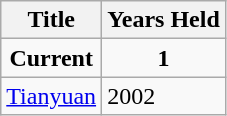<table class="wikitable">
<tr>
<th>Title</th>
<th>Years Held</th>
</tr>
<tr>
<td align="center"><strong>Current</strong></td>
<td align="center"><strong>1</strong></td>
</tr>
<tr>
<td> <a href='#'>Tianyuan</a></td>
<td>2002</td>
</tr>
</table>
